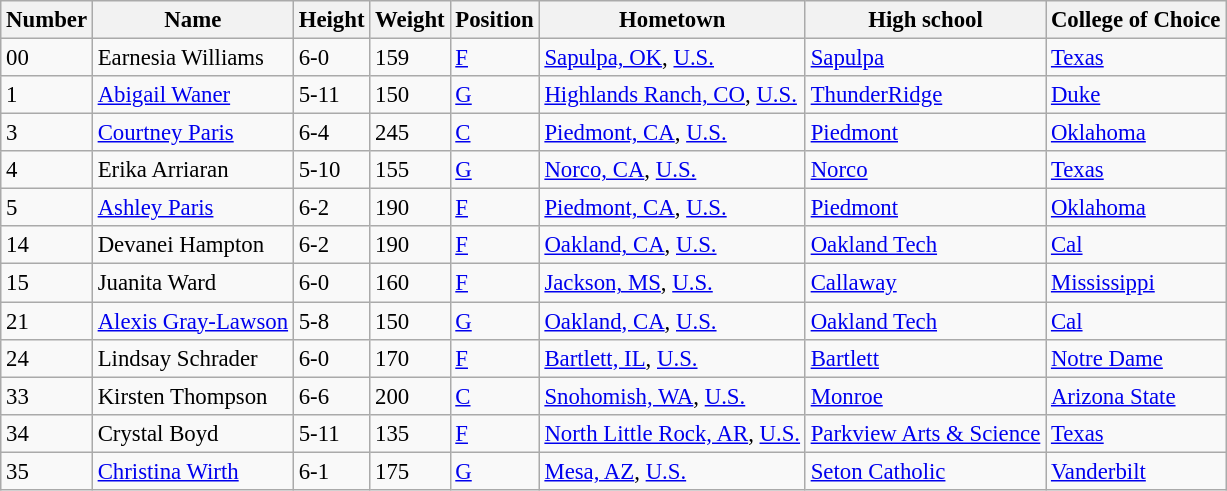<table class="wikitable sortable" style="font-size: 95%;">
<tr>
<th>Number</th>
<th>Name</th>
<th>Height</th>
<th>Weight</th>
<th>Position</th>
<th>Hometown</th>
<th>High school</th>
<th>College of Choice</th>
</tr>
<tr>
<td>00</td>
<td>Earnesia Williams</td>
<td>6-0</td>
<td>159</td>
<td><a href='#'>F</a></td>
<td><a href='#'>Sapulpa, OK</a>, <a href='#'>U.S.</a></td>
<td><a href='#'>Sapulpa</a></td>
<td><a href='#'>Texas</a></td>
</tr>
<tr>
<td>1</td>
<td><a href='#'>Abigail Waner</a></td>
<td>5-11</td>
<td>150</td>
<td><a href='#'>G</a></td>
<td><a href='#'>Highlands Ranch, CO</a>, <a href='#'>U.S.</a></td>
<td><a href='#'>ThunderRidge</a></td>
<td><a href='#'>Duke</a></td>
</tr>
<tr>
<td>3</td>
<td><a href='#'>Courtney Paris</a></td>
<td>6-4</td>
<td>245</td>
<td><a href='#'>C</a></td>
<td><a href='#'>Piedmont, CA</a>, <a href='#'>U.S.</a></td>
<td><a href='#'>Piedmont</a></td>
<td><a href='#'>Oklahoma</a></td>
</tr>
<tr>
<td>4</td>
<td>Erika Arriaran</td>
<td>5-10</td>
<td>155</td>
<td><a href='#'>G</a></td>
<td><a href='#'>Norco, CA</a>, <a href='#'>U.S.</a></td>
<td><a href='#'>Norco</a></td>
<td><a href='#'>Texas</a></td>
</tr>
<tr>
<td>5</td>
<td><a href='#'>Ashley Paris</a></td>
<td>6-2</td>
<td>190</td>
<td><a href='#'>F</a></td>
<td><a href='#'>Piedmont, CA</a>, <a href='#'>U.S.</a></td>
<td><a href='#'>Piedmont</a></td>
<td><a href='#'>Oklahoma</a></td>
</tr>
<tr>
<td>14</td>
<td>Devanei Hampton</td>
<td>6-2</td>
<td>190</td>
<td><a href='#'>F</a></td>
<td><a href='#'>Oakland, CA</a>, <a href='#'>U.S.</a></td>
<td><a href='#'>Oakland Tech</a></td>
<td><a href='#'>Cal</a></td>
</tr>
<tr>
<td>15</td>
<td>Juanita Ward</td>
<td>6-0</td>
<td>160</td>
<td><a href='#'>F</a></td>
<td><a href='#'>Jackson, MS</a>, <a href='#'>U.S.</a></td>
<td><a href='#'>Callaway</a></td>
<td><a href='#'>Mississippi</a></td>
</tr>
<tr>
<td>21</td>
<td><a href='#'>Alexis Gray-Lawson</a></td>
<td>5-8</td>
<td>150</td>
<td><a href='#'>G</a></td>
<td><a href='#'>Oakland, CA</a>, <a href='#'>U.S.</a></td>
<td><a href='#'>Oakland Tech</a></td>
<td><a href='#'>Cal</a></td>
</tr>
<tr>
<td>24</td>
<td>Lindsay Schrader</td>
<td>6-0</td>
<td>170</td>
<td><a href='#'>F</a></td>
<td><a href='#'>Bartlett, IL</a>, <a href='#'>U.S.</a></td>
<td><a href='#'>Bartlett</a></td>
<td><a href='#'>Notre Dame</a></td>
</tr>
<tr>
<td>33</td>
<td>Kirsten Thompson</td>
<td>6-6</td>
<td>200</td>
<td><a href='#'>C</a></td>
<td><a href='#'>Snohomish, WA</a>, <a href='#'>U.S.</a></td>
<td><a href='#'>Monroe</a></td>
<td><a href='#'>Arizona State</a></td>
</tr>
<tr>
<td>34</td>
<td>Crystal Boyd</td>
<td>5-11</td>
<td>135</td>
<td><a href='#'>F</a></td>
<td><a href='#'>North Little Rock, AR</a>, <a href='#'>U.S.</a></td>
<td><a href='#'>Parkview Arts & Science</a></td>
<td><a href='#'>Texas</a></td>
</tr>
<tr>
<td>35</td>
<td><a href='#'>Christina Wirth</a></td>
<td>6-1</td>
<td>175</td>
<td><a href='#'>G</a></td>
<td><a href='#'>Mesa, AZ</a>, <a href='#'>U.S.</a></td>
<td><a href='#'>Seton Catholic</a></td>
<td><a href='#'>Vanderbilt</a></td>
</tr>
</table>
